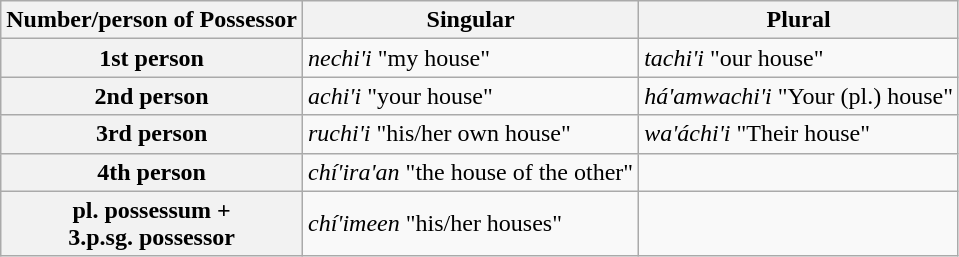<table class="wikitable">
<tr>
<th>Number/person of Possessor</th>
<th>Singular</th>
<th>Plural</th>
</tr>
<tr>
<th>1st person</th>
<td><em>nechi'i</em> "my house"</td>
<td><em>tachi'i</em> "our house"</td>
</tr>
<tr>
<th>2nd person</th>
<td><em>achi'i</em> "your house"</td>
<td><em>há'amwachi'i</em>  "Your (pl.) house"</td>
</tr>
<tr>
<th>3rd person</th>
<td><em>ruchi'i</em> "his/her own house"</td>
<td><em>wa'áchi'i</em> "Their house"</td>
</tr>
<tr>
<th>4th person</th>
<td><em>chí'ira'an</em> "the house of the other"</td>
<td></td>
</tr>
<tr>
<th>pl. possessum +<br>3.p.sg. possessor</th>
<td><em>chí'imeen</em> "his/her houses"</td>
<td></td>
</tr>
</table>
